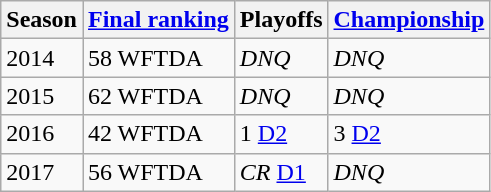<table class="wikitable sortable">
<tr>
<th>Season</th>
<th><a href='#'>Final ranking</a></th>
<th>Playoffs</th>
<th><a href='#'>Championship</a></th>
</tr>
<tr>
<td>2014</td>
<td>58 WFTDA</td>
<td><em>DNQ</em></td>
<td><em>DNQ</em></td>
</tr>
<tr>
<td>2015</td>
<td>62 WFTDA</td>
<td><em>DNQ</em></td>
<td><em>DNQ</em></td>
</tr>
<tr>
<td>2016</td>
<td>42 WFTDA</td>
<td>1 <a href='#'>D2</a></td>
<td>3 <a href='#'>D2</a></td>
</tr>
<tr>
<td>2017</td>
<td>56 WFTDA</td>
<td><em>CR</em> <a href='#'>D1</a></td>
<td><em>DNQ</em></td>
</tr>
</table>
